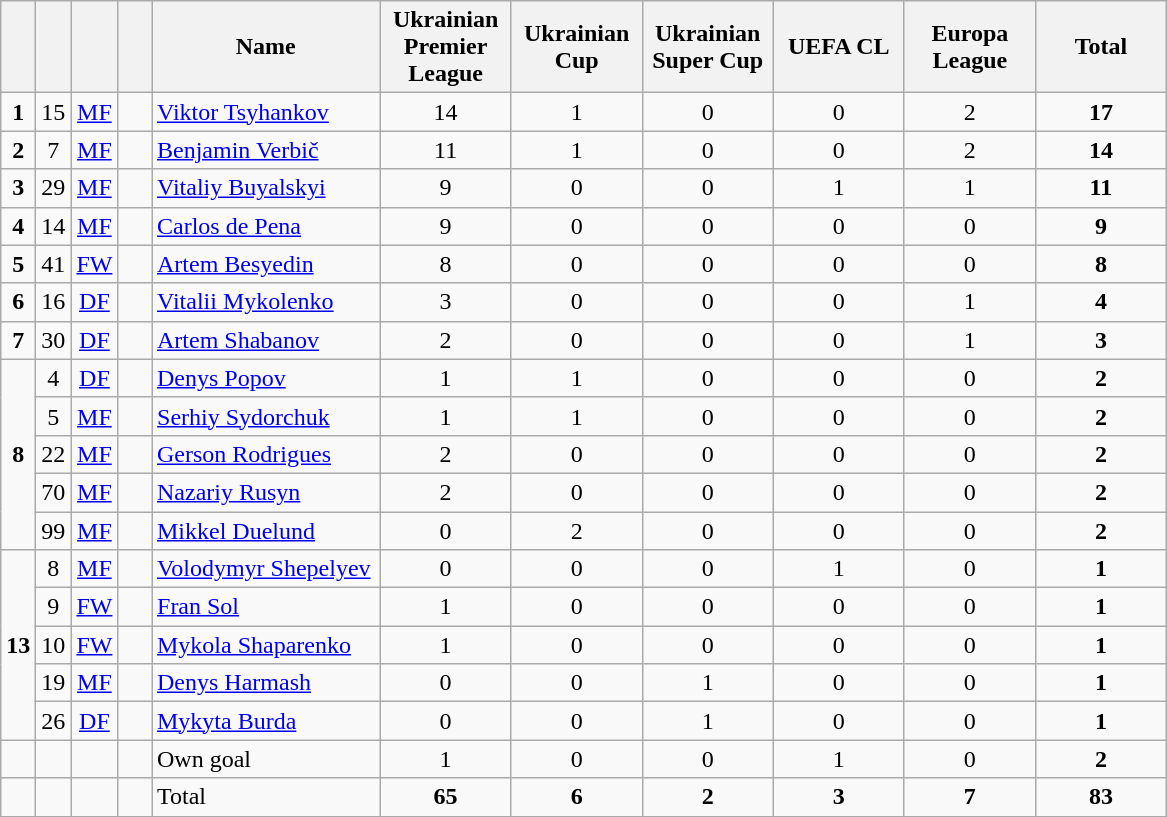<table class="wikitable" style="text-align:center">
<tr>
<th width=15></th>
<th width=15></th>
<th width=15></th>
<th width=15></th>
<th width=145>Name</th>
<th width=80>Ukrainian Premier League</th>
<th width=80>Ukrainian Cup</th>
<th width=80>Ukrainian Super Cup</th>
<th width=80>UEFA CL</th>
<th width=80>Europa League</th>
<th width=80>Total</th>
</tr>
<tr>
<td><strong>1</strong></td>
<td>15</td>
<td><a href='#'>MF</a></td>
<td></td>
<td align=left><a href='#'>Viktor Tsyhankov</a></td>
<td>14</td>
<td>1</td>
<td>0</td>
<td>0</td>
<td>2</td>
<td><strong>17</strong></td>
</tr>
<tr>
<td><strong>2</strong></td>
<td>7</td>
<td><a href='#'>MF</a></td>
<td></td>
<td align=left><a href='#'>Benjamin Verbič</a></td>
<td>11</td>
<td>1</td>
<td>0</td>
<td>0</td>
<td>2</td>
<td><strong>14</strong></td>
</tr>
<tr>
<td><strong>3</strong></td>
<td>29</td>
<td><a href='#'>MF</a></td>
<td></td>
<td align=left><a href='#'>Vitaliy Buyalskyi</a></td>
<td>9</td>
<td>0</td>
<td>0</td>
<td>1</td>
<td>1</td>
<td><strong>11</strong></td>
</tr>
<tr>
<td><strong>4</strong></td>
<td>14</td>
<td><a href='#'>MF</a></td>
<td></td>
<td align=left><a href='#'>Carlos de Pena</a></td>
<td>9</td>
<td>0</td>
<td>0</td>
<td>0</td>
<td>0</td>
<td><strong>9</strong></td>
</tr>
<tr>
<td><strong>5</strong></td>
<td>41</td>
<td><a href='#'>FW</a></td>
<td></td>
<td align=left><a href='#'>Artem Besyedin</a></td>
<td>8</td>
<td>0</td>
<td>0</td>
<td>0</td>
<td>0</td>
<td><strong>8</strong></td>
</tr>
<tr>
<td><strong>6</strong></td>
<td>16</td>
<td><a href='#'>DF</a></td>
<td></td>
<td align=left><a href='#'>Vitalii Mykolenko</a></td>
<td>3</td>
<td>0</td>
<td>0</td>
<td>0</td>
<td>1</td>
<td><strong>4</strong></td>
</tr>
<tr>
<td><strong>7</strong></td>
<td>30</td>
<td><a href='#'>DF</a></td>
<td></td>
<td align=left><a href='#'>Artem Shabanov</a></td>
<td>2</td>
<td>0</td>
<td>0</td>
<td>0</td>
<td>1</td>
<td><strong>3</strong></td>
</tr>
<tr>
<td rowspan=5><strong>8</strong></td>
<td>4</td>
<td><a href='#'>DF</a></td>
<td></td>
<td align=left><a href='#'>Denys Popov</a></td>
<td>1</td>
<td>1</td>
<td>0</td>
<td>0</td>
<td>0</td>
<td><strong>2</strong></td>
</tr>
<tr>
<td>5</td>
<td><a href='#'>MF</a></td>
<td></td>
<td align=left><a href='#'>Serhiy Sydorchuk</a></td>
<td>1</td>
<td>1</td>
<td>0</td>
<td>0</td>
<td>0</td>
<td><strong>2</strong></td>
</tr>
<tr>
<td>22</td>
<td><a href='#'>MF</a></td>
<td></td>
<td align=left><a href='#'>Gerson Rodrigues</a></td>
<td>2</td>
<td>0</td>
<td>0</td>
<td>0</td>
<td>0</td>
<td><strong>2</strong></td>
</tr>
<tr>
<td>70</td>
<td><a href='#'>MF</a></td>
<td></td>
<td align=left><a href='#'>Nazariy Rusyn</a></td>
<td>2</td>
<td>0</td>
<td>0</td>
<td>0</td>
<td>0</td>
<td><strong>2</strong></td>
</tr>
<tr>
<td>99</td>
<td><a href='#'>MF</a></td>
<td></td>
<td align=left><a href='#'>Mikkel Duelund</a></td>
<td>0</td>
<td>2</td>
<td>0</td>
<td>0</td>
<td>0</td>
<td><strong>2</strong></td>
</tr>
<tr>
<td rowspan=5><strong>13</strong></td>
<td>8</td>
<td><a href='#'>MF</a></td>
<td></td>
<td align=left><a href='#'>Volodymyr Shepelyev</a></td>
<td>0</td>
<td>0</td>
<td>0</td>
<td>1</td>
<td>0</td>
<td><strong>1</strong></td>
</tr>
<tr>
<td>9</td>
<td><a href='#'>FW</a></td>
<td></td>
<td align=left><a href='#'>Fran Sol</a></td>
<td>1</td>
<td>0</td>
<td>0</td>
<td>0</td>
<td>0</td>
<td><strong>1</strong></td>
</tr>
<tr>
<td>10</td>
<td><a href='#'>FW</a></td>
<td></td>
<td align=left><a href='#'>Mykola Shaparenko</a></td>
<td>1</td>
<td>0</td>
<td>0</td>
<td>0</td>
<td>0</td>
<td><strong>1</strong></td>
</tr>
<tr>
<td>19</td>
<td><a href='#'>MF</a></td>
<td></td>
<td align=left><a href='#'>Denys Harmash</a></td>
<td>0</td>
<td>0</td>
<td>1</td>
<td>0</td>
<td>0</td>
<td><strong>1</strong></td>
</tr>
<tr>
<td>26</td>
<td><a href='#'>DF</a></td>
<td></td>
<td align=left><a href='#'>Mykyta Burda</a></td>
<td>0</td>
<td>0</td>
<td>1</td>
<td>0</td>
<td>0</td>
<td><strong>1</strong></td>
</tr>
<tr>
<td></td>
<td></td>
<td></td>
<td></td>
<td align=left>Own goal</td>
<td>1</td>
<td>0</td>
<td>0</td>
<td>1</td>
<td>0</td>
<td><strong>2</strong></td>
</tr>
<tr>
<td></td>
<td></td>
<td></td>
<td></td>
<td align=left>Total</td>
<td><strong>65</strong></td>
<td><strong>6</strong></td>
<td><strong>2</strong></td>
<td><strong>3</strong></td>
<td><strong>7</strong></td>
<td><strong>83</strong></td>
</tr>
<tr>
</tr>
</table>
